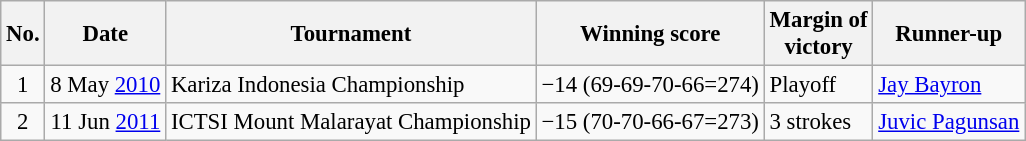<table class="wikitable" style="font-size:95%;">
<tr>
<th>No.</th>
<th>Date</th>
<th>Tournament</th>
<th>Winning score</th>
<th>Margin of<br>victory</th>
<th>Runner-up</th>
</tr>
<tr>
<td align=center>1</td>
<td align=right>8 May <a href='#'>2010</a></td>
<td>Kariza Indonesia Championship</td>
<td>−14 (69-69-70-66=274)</td>
<td>Playoff</td>
<td> <a href='#'>Jay Bayron</a></td>
</tr>
<tr>
<td align=center>2</td>
<td align=right>11 Jun <a href='#'>2011</a></td>
<td>ICTSI Mount Malarayat Championship</td>
<td>−15 (70-70-66-67=273)</td>
<td>3 strokes</td>
<td> <a href='#'>Juvic Pagunsan</a></td>
</tr>
</table>
